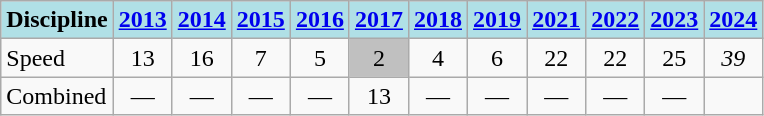<table class="wikitable" style="text-align: center">
<tr>
<th style="background: #b0e0e6">Discipline</th>
<th style="background: #b0e0e6;"><a href='#'>2013</a></th>
<th style="background: #b0e0e6;"><a href='#'>2014</a></th>
<th style="background: #b0e0e6;"><a href='#'>2015</a></th>
<th style="background: #b0e0e6;"><a href='#'>2016</a></th>
<th style="background: #b0e0e6;"><a href='#'>2017</a></th>
<th style="background: #b0e0e6;"><a href='#'>2018</a></th>
<th style="background: #b0e0e6;"><a href='#'>2019</a></th>
<th style="background: #b0e0e6;"><a href='#'>2021</a></th>
<th style="background: #b0e0e6;"><a href='#'>2022</a></th>
<th style="background: #b0e0e6;"><a href='#'>2023</a></th>
<th style="background: #b0e0e6;"><a href='#'>2024</a></th>
</tr>
<tr>
<td align="left">Speed</td>
<td>13</td>
<td>16</td>
<td>7</td>
<td>5</td>
<td style="background: silver;">2</td>
<td>4</td>
<td>6</td>
<td>22</td>
<td>22</td>
<td>25</td>
<td><em>39</em></td>
</tr>
<tr>
<td align="left">Combined</td>
<td>—</td>
<td>—</td>
<td>—</td>
<td>—</td>
<td>13</td>
<td>—</td>
<td>—</td>
<td>—</td>
<td>—</td>
<td>—</td>
<td></td>
</tr>
</table>
